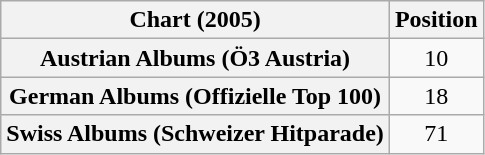<table class="wikitable sortable plainrowheaders" style="text-align:center">
<tr>
<th scope="col">Chart (2005)</th>
<th scope="col">Position</th>
</tr>
<tr>
<th scope="row">Austrian Albums (Ö3 Austria)</th>
<td>10</td>
</tr>
<tr>
<th scope="row">German Albums (Offizielle Top 100)</th>
<td>18</td>
</tr>
<tr>
<th scope="row">Swiss Albums (Schweizer Hitparade)</th>
<td>71</td>
</tr>
</table>
